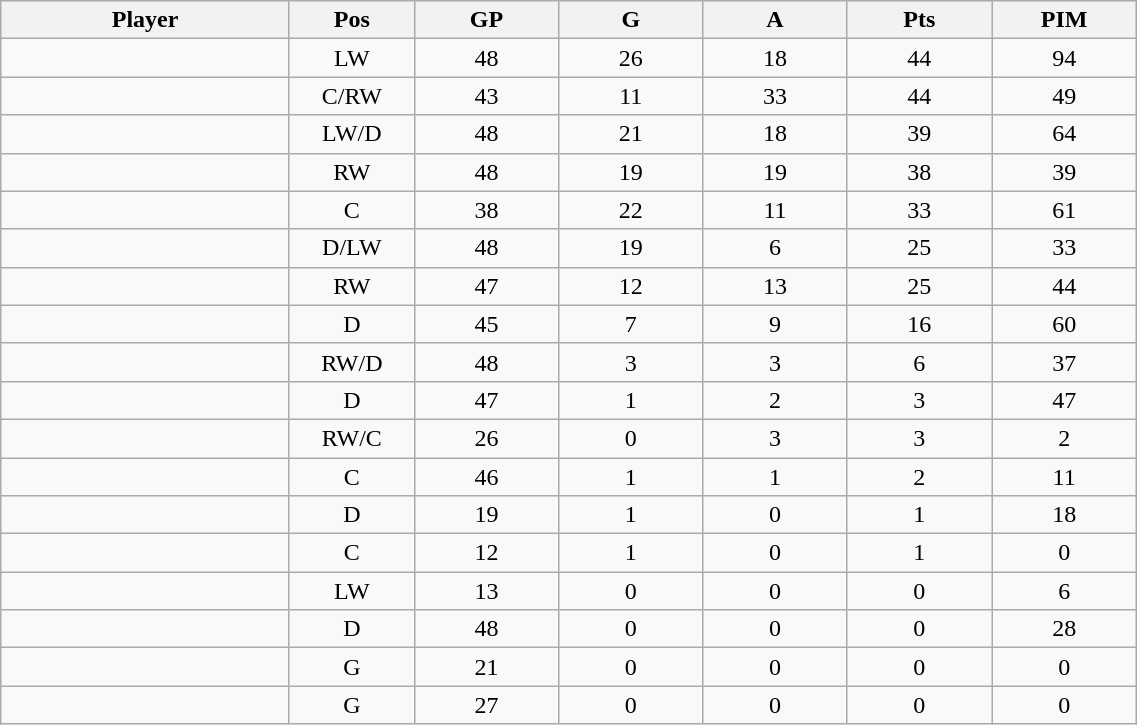<table class="wikitable sortable" width="60%">
<tr ALIGN="center">
<th bgcolor="#DDDDFF" width="10%">Player</th>
<th bgcolor="#DDDDFF" width="3%" title="Position">Pos</th>
<th bgcolor="#DDDDFF" width="5%" title="Games played">GP</th>
<th bgcolor="#DDDDFF" width="5%" title="Goals">G</th>
<th bgcolor="#DDDDFF" width="5%" title="Assists">A</th>
<th bgcolor="#DDDDFF" width="5%" title="Points">Pts</th>
<th bgcolor="#DDDDFF" width="5%" title="Penalties in Minutes">PIM</th>
</tr>
<tr align="center">
<td align="right"></td>
<td>LW</td>
<td>48</td>
<td>26</td>
<td>18</td>
<td>44</td>
<td>94</td>
</tr>
<tr align="center">
<td align="right"></td>
<td>C/RW</td>
<td>43</td>
<td>11</td>
<td>33</td>
<td>44</td>
<td>49</td>
</tr>
<tr align="center">
<td align="right"></td>
<td>LW/D</td>
<td>48</td>
<td>21</td>
<td>18</td>
<td>39</td>
<td>64</td>
</tr>
<tr align="center">
<td align="right"></td>
<td>RW</td>
<td>48</td>
<td>19</td>
<td>19</td>
<td>38</td>
<td>39</td>
</tr>
<tr align="center">
<td align="right"></td>
<td>C</td>
<td>38</td>
<td>22</td>
<td>11</td>
<td>33</td>
<td>61</td>
</tr>
<tr align="center">
<td align="right"></td>
<td>D/LW</td>
<td>48</td>
<td>19</td>
<td>6</td>
<td>25</td>
<td>33</td>
</tr>
<tr align="center">
<td align="right"></td>
<td>RW</td>
<td>47</td>
<td>12</td>
<td>13</td>
<td>25</td>
<td>44</td>
</tr>
<tr align="center">
<td align="right"></td>
<td>D</td>
<td>45</td>
<td>7</td>
<td>9</td>
<td>16</td>
<td>60</td>
</tr>
<tr align="center">
<td align="right"></td>
<td>RW/D</td>
<td>48</td>
<td>3</td>
<td>3</td>
<td>6</td>
<td>37</td>
</tr>
<tr align="center">
<td align="right"></td>
<td>D</td>
<td>47</td>
<td>1</td>
<td>2</td>
<td>3</td>
<td>47</td>
</tr>
<tr align="center">
<td align="right"></td>
<td>RW/C</td>
<td>26</td>
<td>0</td>
<td>3</td>
<td>3</td>
<td>2</td>
</tr>
<tr align="center">
<td align="right"></td>
<td>C</td>
<td>46</td>
<td>1</td>
<td>1</td>
<td>2</td>
<td>11</td>
</tr>
<tr align="center">
<td align="right"></td>
<td>D</td>
<td>19</td>
<td>1</td>
<td>0</td>
<td>1</td>
<td>18</td>
</tr>
<tr align="center">
<td align="right"></td>
<td>C</td>
<td>12</td>
<td>1</td>
<td>0</td>
<td>1</td>
<td>0</td>
</tr>
<tr align="center">
<td align="right"></td>
<td>LW</td>
<td>13</td>
<td>0</td>
<td>0</td>
<td>0</td>
<td>6</td>
</tr>
<tr align="center">
<td align="right"></td>
<td>D</td>
<td>48</td>
<td>0</td>
<td>0</td>
<td>0</td>
<td>28</td>
</tr>
<tr align="center">
<td align="right"></td>
<td>G</td>
<td>21</td>
<td>0</td>
<td>0</td>
<td>0</td>
<td>0</td>
</tr>
<tr align="center">
<td align="right"></td>
<td>G</td>
<td>27</td>
<td>0</td>
<td>0</td>
<td>0</td>
<td>0</td>
</tr>
</table>
